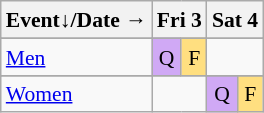<table class="wikitable" style="margin:0.5em auto; font-size:90%; line-height:1.25em;">
<tr align="center">
<th>Event↓/Date →</th>
<th colspan=2>Fri 3</th>
<th colspan=2>Sat 4</th>
</tr>
<tr>
</tr>
<tr align="center">
<td align="left"><a href='#'>Men</a></td>
<td bgcolor="#D0A9F5">Q</td>
<td bgcolor="#FFDF80">F</td>
<td colspan=2></td>
</tr>
<tr>
</tr>
<tr align="center">
<td align="left"><a href='#'>Women</a></td>
<td colspan=2></td>
<td bgcolor="#D0A9F5">Q</td>
<td bgcolor="#FFDF80">F</td>
</tr>
</table>
